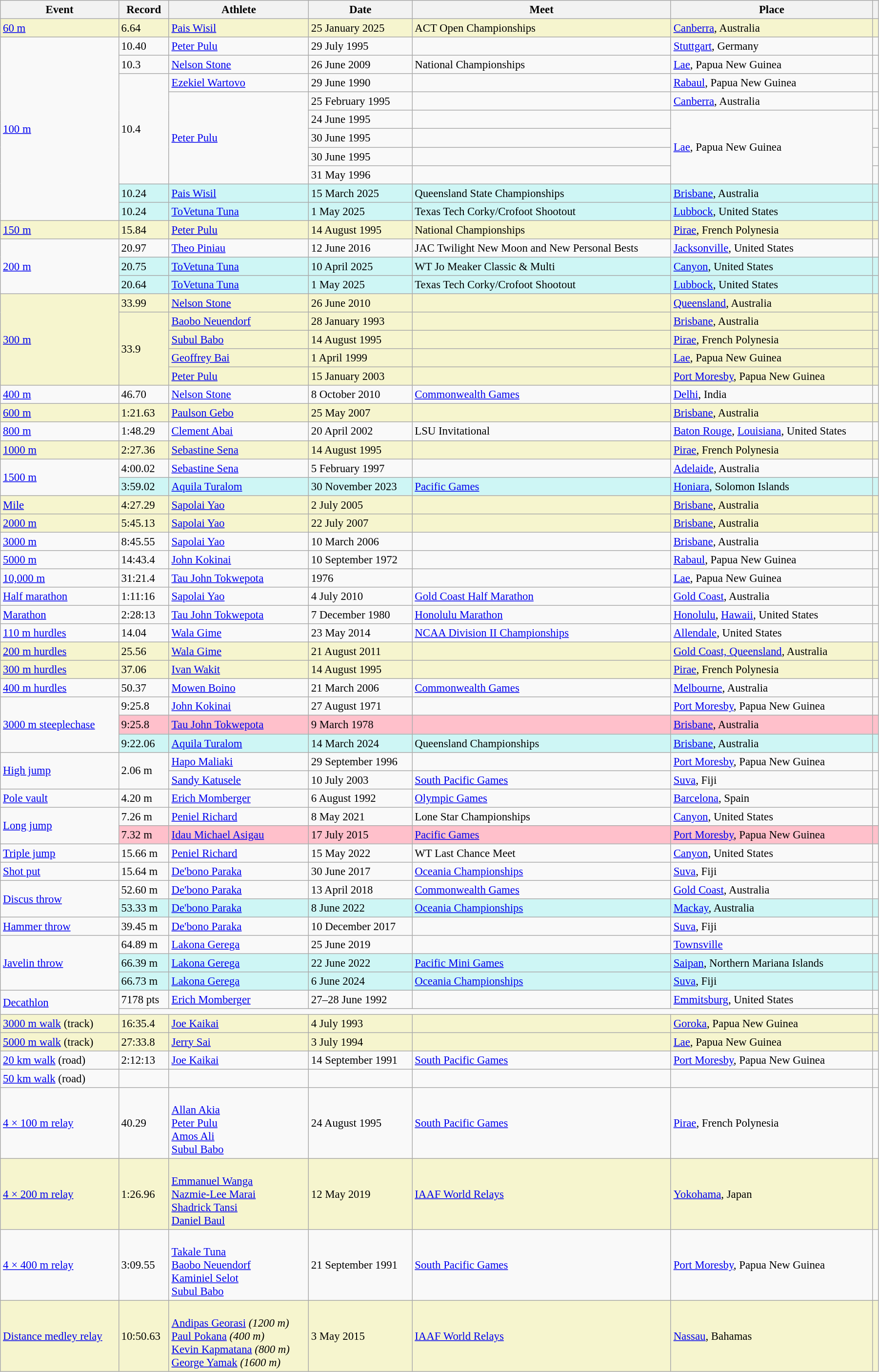<table class="wikitable" style="font-size:95%; width: 95%;">
<tr>
<th>Event</th>
<th>Record</th>
<th>Athlete</th>
<th>Date</th>
<th>Meet</th>
<th>Place</th>
<th></th>
</tr>
<tr style="background:#f6F5CE;">
<td><a href='#'>60 m</a></td>
<td>6.64 </td>
<td><a href='#'>Pais Wisil</a></td>
<td>25 January 2025</td>
<td>ACT Open Championships</td>
<td><a href='#'>Canberra</a>, Australia</td>
<td></td>
</tr>
<tr>
<td rowspan=10><a href='#'>100 m</a></td>
<td>10.40 </td>
<td><a href='#'>Peter Pulu</a></td>
<td>29 July 1995</td>
<td></td>
<td><a href='#'>Stuttgart</a>, Germany</td>
<td></td>
</tr>
<tr>
<td>10.3 </td>
<td><a href='#'>Nelson Stone</a></td>
<td>26 June 2009</td>
<td>National Championships</td>
<td><a href='#'>Lae</a>, Papua New Guinea</td>
<td></td>
</tr>
<tr>
<td rowspan=6>10.4 </td>
<td><a href='#'>Ezekiel Wartovo</a></td>
<td>29 June 1990</td>
<td></td>
<td><a href='#'>Rabaul</a>, Papua New Guinea</td>
<td></td>
</tr>
<tr>
<td rowspan=5><a href='#'>Peter Pulu</a></td>
<td>25 February 1995</td>
<td></td>
<td><a href='#'>Canberra</a>, Australia</td>
<td></td>
</tr>
<tr>
<td>24 June 1995</td>
<td></td>
<td rowspan=4><a href='#'>Lae</a>, Papua New Guinea</td>
<td></td>
</tr>
<tr>
<td>30 June 1995</td>
<td></td>
<td></td>
</tr>
<tr>
<td>30 June 1995</td>
<td></td>
<td></td>
</tr>
<tr>
<td>31 May 1996</td>
<td></td>
<td></td>
</tr>
<tr bgcolor="#CEF6F5">
<td>10.24 </td>
<td><a href='#'>Pais Wisil</a></td>
<td>15 March 2025</td>
<td>Queensland State Championships</td>
<td><a href='#'>Brisbane</a>, Australia</td>
<td></td>
</tr>
<tr bgcolor="#CEF6F5">
<td>10.24 </td>
<td><a href='#'>ToVetuna Tuna</a></td>
<td>1 May 2025</td>
<td>Texas Tech Corky/Crofoot Shootout</td>
<td><a href='#'>Lubbock</a>, United States</td>
<td></td>
</tr>
<tr style="background:#f6F5CE;">
<td><a href='#'>150 m</a></td>
<td>15.84</td>
<td><a href='#'>Peter Pulu</a></td>
<td>14 August 1995</td>
<td>National Championships</td>
<td><a href='#'>Pirae</a>, French Polynesia</td>
<td></td>
</tr>
<tr>
<td rowspan=3><a href='#'>200 m</a></td>
<td>20.97 </td>
<td><a href='#'>Theo Piniau</a></td>
<td>12 June 2016</td>
<td>JAC Twilight New Moon and New Personal Bests</td>
<td><a href='#'>Jacksonville</a>, United States</td>
<td></td>
</tr>
<tr bgcolor="#CEF6F5">
<td>20.75 </td>
<td><a href='#'>ToVetuna Tuna</a></td>
<td>10 April 2025</td>
<td>WT Jo Meaker Classic & Multi</td>
<td><a href='#'>Canyon</a>, United States</td>
<td></td>
</tr>
<tr bgcolor="#CEF6F5">
<td>20.64 </td>
<td><a href='#'>ToVetuna Tuna</a></td>
<td>1 May 2025</td>
<td>Texas Tech Corky/Crofoot Shootout</td>
<td><a href='#'>Lubbock</a>, United States</td>
<td></td>
</tr>
<tr style="background:#f6F5CE;">
<td rowspan=5><a href='#'>300 m</a></td>
<td>33.99</td>
<td><a href='#'>Nelson Stone</a></td>
<td>26 June 2010</td>
<td></td>
<td><a href='#'>Queensland</a>, Australia</td>
<td></td>
</tr>
<tr style="background:#f6F5CE;">
<td rowspan=4>33.9 </td>
<td><a href='#'>Baobo Neuendorf</a></td>
<td>28 January 1993</td>
<td></td>
<td><a href='#'>Brisbane</a>, Australia</td>
<td></td>
</tr>
<tr style="background:#f6F5CE;">
<td><a href='#'>Subul Babo</a></td>
<td>14 August 1995</td>
<td></td>
<td><a href='#'>Pirae</a>, French Polynesia</td>
<td></td>
</tr>
<tr style="background:#f6F5CE;">
<td><a href='#'>Geoffrey Bai</a></td>
<td>1 April 1999</td>
<td></td>
<td><a href='#'>Lae</a>, Papua New Guinea</td>
<td></td>
</tr>
<tr style="background:#f6F5CE;">
<td><a href='#'>Peter Pulu</a></td>
<td>15 January 2003</td>
<td></td>
<td><a href='#'>Port Moresby</a>, Papua New Guinea</td>
<td></td>
</tr>
<tr>
<td><a href='#'>400 m</a></td>
<td>46.70</td>
<td><a href='#'>Nelson Stone</a></td>
<td>8 October 2010</td>
<td><a href='#'>Commonwealth Games</a></td>
<td><a href='#'>Delhi</a>, India</td>
<td></td>
</tr>
<tr style="background:#f6F5CE;">
<td><a href='#'>600 m</a></td>
<td>1:21.63</td>
<td><a href='#'>Paulson Gebo</a></td>
<td>25 May 2007</td>
<td></td>
<td><a href='#'>Brisbane</a>, Australia</td>
<td></td>
</tr>
<tr>
<td><a href='#'>800 m</a></td>
<td>1:48.29</td>
<td><a href='#'>Clement Abai</a></td>
<td>20 April 2002</td>
<td>LSU Invitational</td>
<td><a href='#'>Baton Rouge</a>, <a href='#'>Louisiana</a>, United States</td>
<td></td>
</tr>
<tr style="background:#f6F5CE;">
<td><a href='#'>1000 m</a></td>
<td>2:27.36</td>
<td><a href='#'>Sebastine Sena</a></td>
<td>14 August 1995</td>
<td></td>
<td><a href='#'>Pirae</a>, French Polynesia</td>
<td></td>
</tr>
<tr>
<td rowspan=2><a href='#'>1500 m</a></td>
<td>4:00.02</td>
<td><a href='#'>Sebastine Sena</a></td>
<td>5 February 1997</td>
<td></td>
<td><a href='#'>Adelaide</a>, Australia</td>
<td></td>
</tr>
<tr bgcolor="#CEF6F5">
<td>3:59.02</td>
<td><a href='#'>Aquila Turalom</a></td>
<td>30 November 2023</td>
<td><a href='#'>Pacific Games</a></td>
<td><a href='#'>Honiara</a>, Solomon Islands</td>
<td></td>
</tr>
<tr style="background:#f6F5CE;">
<td><a href='#'>Mile</a></td>
<td>4:27.29</td>
<td><a href='#'>Sapolai Yao</a></td>
<td>2 July 2005</td>
<td></td>
<td><a href='#'>Brisbane</a>, Australia</td>
<td></td>
</tr>
<tr style="background:#f6F5CE;">
<td><a href='#'>2000 m</a></td>
<td>5:45.13</td>
<td><a href='#'>Sapolai Yao</a></td>
<td>22 July 2007</td>
<td></td>
<td><a href='#'>Brisbane</a>, Australia</td>
<td></td>
</tr>
<tr>
<td><a href='#'>3000 m</a></td>
<td>8:45.55</td>
<td><a href='#'>Sapolai Yao</a></td>
<td>10 March 2006</td>
<td></td>
<td><a href='#'>Brisbane</a>, Australia</td>
<td></td>
</tr>
<tr>
<td><a href='#'>5000 m</a></td>
<td>14:43.4 </td>
<td><a href='#'>John Kokinai</a></td>
<td>10 September 1972</td>
<td></td>
<td><a href='#'>Rabaul</a>, Papua New Guinea</td>
<td></td>
</tr>
<tr>
<td><a href='#'>10,000 m</a></td>
<td>31:21.4 </td>
<td><a href='#'>Tau John Tokwepota</a></td>
<td>1976</td>
<td></td>
<td><a href='#'>Lae</a>, Papua New Guinea</td>
<td></td>
</tr>
<tr>
<td><a href='#'>Half marathon</a></td>
<td>1:11:16</td>
<td><a href='#'>Sapolai Yao</a></td>
<td>4 July 2010</td>
<td><a href='#'>Gold Coast Half Marathon</a></td>
<td><a href='#'>Gold Coast</a>, Australia</td>
<td></td>
</tr>
<tr>
<td><a href='#'>Marathon</a></td>
<td>2:28:13</td>
<td><a href='#'>Tau John Tokwepota</a></td>
<td>7 December 1980</td>
<td><a href='#'>Honolulu Marathon</a></td>
<td><a href='#'>Honolulu</a>, <a href='#'>Hawaii</a>, United States</td>
<td></td>
</tr>
<tr>
<td><a href='#'>110 m hurdles</a></td>
<td>14.04 </td>
<td><a href='#'>Wala Gime</a></td>
<td>23 May 2014</td>
<td><a href='#'>NCAA Division II Championships</a></td>
<td><a href='#'>Allendale</a>, United States</td>
<td></td>
</tr>
<tr style="background:#f6F5CE;">
<td><a href='#'>200 m hurdles</a></td>
<td>25.56</td>
<td><a href='#'>Wala Gime</a></td>
<td>21 August 2011</td>
<td></td>
<td><a href='#'>Gold Coast, Queensland</a>, Australia</td>
<td></td>
</tr>
<tr style="background:#f6F5CE;">
<td><a href='#'>300 m hurdles</a></td>
<td>37.06</td>
<td><a href='#'>Ivan Wakit</a></td>
<td>14 August 1995</td>
<td></td>
<td><a href='#'>Pirae</a>, French Polynesia</td>
<td></td>
</tr>
<tr>
<td><a href='#'>400 m hurdles</a></td>
<td>50.37</td>
<td><a href='#'>Mowen Boino</a></td>
<td>21 March 2006</td>
<td><a href='#'>Commonwealth Games</a></td>
<td><a href='#'>Melbourne</a>, Australia</td>
<td></td>
</tr>
<tr>
<td rowspan=3><a href='#'>3000 m steeplechase</a></td>
<td>9:25.8 </td>
<td><a href='#'>John Kokinai</a></td>
<td>27 August 1971</td>
<td></td>
<td><a href='#'>Port Moresby</a>, Papua New Guinea</td>
<td></td>
</tr>
<tr style="background:pink">
<td>9:25.8 </td>
<td><a href='#'>Tau John Tokwepota</a></td>
<td>9 March 1978</td>
<td></td>
<td><a href='#'>Brisbane</a>, Australia</td>
<td></td>
</tr>
<tr bgcolor="#CEF6F5">
<td>9:22.06</td>
<td><a href='#'>Aquila Turalom</a></td>
<td>14 March 2024</td>
<td>Queensland Championships</td>
<td><a href='#'>Brisbane</a>, Australia</td>
<td></td>
</tr>
<tr>
<td rowspan=2><a href='#'>High jump</a></td>
<td rowspan=2>2.06 m</td>
<td><a href='#'>Hapo Maliaki</a></td>
<td>29 September 1996</td>
<td></td>
<td><a href='#'>Port Moresby</a>, Papua New Guinea</td>
<td></td>
</tr>
<tr>
<td><a href='#'>Sandy Katusele</a></td>
<td>10 July 2003</td>
<td><a href='#'>South Pacific Games</a></td>
<td><a href='#'>Suva</a>, Fiji</td>
<td></td>
</tr>
<tr>
<td><a href='#'>Pole vault</a></td>
<td>4.20 m</td>
<td><a href='#'>Erich Momberger</a></td>
<td>6 August 1992</td>
<td><a href='#'>Olympic Games</a></td>
<td><a href='#'>Barcelona</a>, Spain</td>
<td></td>
</tr>
<tr>
<td rowspan=2><a href='#'>Long jump</a></td>
<td>7.26 m </td>
<td><a href='#'>Peniel Richard</a></td>
<td>8 May 2021</td>
<td>Lone Star Championships</td>
<td><a href='#'>Canyon</a>, United States</td>
<td></td>
</tr>
<tr style="background:pink">
<td>7.32 m</td>
<td><a href='#'>Idau Michael Asigau</a></td>
<td>17 July 2015</td>
<td><a href='#'>Pacific Games</a></td>
<td><a href='#'>Port Moresby</a>, Papua New Guinea</td>
<td></td>
</tr>
<tr>
<td><a href='#'>Triple jump</a></td>
<td>15.66 m </td>
<td><a href='#'>Peniel Richard</a></td>
<td>15 May 2022</td>
<td>WT Last Chance Meet</td>
<td><a href='#'>Canyon</a>, United States</td>
<td></td>
</tr>
<tr>
<td><a href='#'>Shot put</a></td>
<td>15.64 m</td>
<td><a href='#'>De'bono Paraka</a></td>
<td>30 June 2017</td>
<td><a href='#'>Oceania Championships</a></td>
<td><a href='#'>Suva</a>, Fiji</td>
<td></td>
</tr>
<tr>
<td rowspan=2><a href='#'>Discus throw</a></td>
<td>52.60 m</td>
<td><a href='#'>De'bono Paraka</a></td>
<td>13 April 2018</td>
<td><a href='#'>Commonwealth Games</a></td>
<td><a href='#'>Gold Coast</a>, Australia</td>
<td></td>
</tr>
<tr bgcolor="#CEF6F5">
<td>53.33 m</td>
<td><a href='#'>De'bono Paraka</a></td>
<td>8 June 2022</td>
<td><a href='#'>Oceania Championships</a></td>
<td><a href='#'>Mackay</a>, Australia</td>
<td></td>
</tr>
<tr>
<td><a href='#'>Hammer throw</a></td>
<td>39.45 m</td>
<td><a href='#'>De'bono Paraka</a></td>
<td>10 December 2017</td>
<td></td>
<td><a href='#'>Suva</a>, Fiji</td>
<td></td>
</tr>
<tr>
<td rowspan=3><a href='#'>Javelin throw</a></td>
<td>64.89 m</td>
<td><a href='#'>Lakona Gerega</a></td>
<td>25 June 2019</td>
<td></td>
<td><a href='#'>Townsville</a></td>
<td></td>
</tr>
<tr style="background:#cef6f5;">
<td>66.39 m</td>
<td><a href='#'>Lakona Gerega</a></td>
<td>22 June 2022</td>
<td><a href='#'>Pacific Mini Games</a></td>
<td><a href='#'>Saipan</a>, Northern Mariana Islands</td>
<td></td>
</tr>
<tr bgcolor="#CEF6F5">
<td>66.73 m</td>
<td><a href='#'>Lakona Gerega</a></td>
<td>6 June 2024</td>
<td><a href='#'>Oceania Championships</a></td>
<td><a href='#'>Suva</a>, Fiji</td>
<td></td>
</tr>
<tr>
<td rowspan=2><a href='#'>Decathlon</a></td>
<td>7178 pts</td>
<td><a href='#'>Erich Momberger</a></td>
<td>27–28 June 1992</td>
<td></td>
<td><a href='#'>Emmitsburg</a>, United States</td>
<td></td>
</tr>
<tr>
<td colspan=5></td>
<td></td>
</tr>
<tr style="background:#f6F5CE;">
<td><a href='#'>3000 m walk</a> (track)</td>
<td>16:35.4 </td>
<td><a href='#'>Joe Kaikai</a></td>
<td>4 July 1993</td>
<td></td>
<td><a href='#'>Goroka</a>, Papua New Guinea</td>
<td></td>
</tr>
<tr style="background:#f6F5CE;">
<td><a href='#'>5000 m walk</a> (track)</td>
<td>27:33.8 </td>
<td><a href='#'>Jerry Sai</a></td>
<td>3 July 1994</td>
<td></td>
<td><a href='#'>Lae</a>, Papua New Guinea</td>
<td></td>
</tr>
<tr>
<td><a href='#'>20 km walk</a> (road)</td>
<td>2:12:13</td>
<td><a href='#'>Joe Kaikai</a></td>
<td>14 September 1991</td>
<td><a href='#'>South Pacific Games</a></td>
<td><a href='#'>Port Moresby</a>, Papua New Guinea</td>
<td></td>
</tr>
<tr>
<td><a href='#'>50 km walk</a> (road)</td>
<td></td>
<td></td>
<td></td>
<td></td>
<td></td>
<td></td>
</tr>
<tr>
<td><a href='#'>4 × 100 m relay</a></td>
<td>40.29</td>
<td><br><a href='#'>Allan Akia</a><br><a href='#'>Peter Pulu</a><br><a href='#'>Amos Ali</a><br><a href='#'>Subul Babo</a></td>
<td>24 August 1995</td>
<td><a href='#'>South Pacific Games</a></td>
<td><a href='#'>Pirae</a>, French Polynesia</td>
<td></td>
</tr>
<tr style="background:#f6F5CE;">
<td><a href='#'>4 × 200 m relay</a></td>
<td>1:26.96</td>
<td><br><a href='#'>Emmanuel Wanga</a><br><a href='#'>Nazmie-Lee Marai</a><br><a href='#'>Shadrick Tansi</a><br><a href='#'>Daniel Baul</a></td>
<td>12 May 2019</td>
<td><a href='#'>IAAF World Relays</a></td>
<td><a href='#'>Yokohama</a>, Japan</td>
<td></td>
</tr>
<tr>
<td><a href='#'>4 × 400 m relay</a></td>
<td>3:09.55</td>
<td><br><a href='#'>Takale Tuna</a><br><a href='#'>Baobo Neuendorf</a><br><a href='#'>Kaminiel Selot</a><br><a href='#'>Subul Babo</a></td>
<td>21 September 1991</td>
<td><a href='#'>South Pacific Games</a></td>
<td><a href='#'>Port Moresby</a>, Papua New Guinea</td>
<td></td>
</tr>
<tr style="background:#f6F5CE;">
<td><a href='#'>Distance medley relay</a></td>
<td>10:50.63</td>
<td><br><a href='#'>Andipas Georasi</a>  <em>(1200 m)</em><br><a href='#'>Paul Pokana</a>  <em>(400 m)</em><br><a href='#'>Kevin Kapmatana</a>  <em>(800 m)</em><br><a href='#'>George Yamak</a>  <em>(1600 m)</em></td>
<td>3 May 2015</td>
<td><a href='#'>IAAF World Relays</a></td>
<td><a href='#'>Nassau</a>, Bahamas</td>
<td></td>
</tr>
</table>
